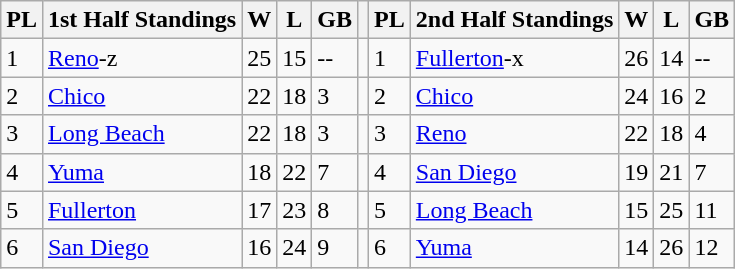<table class="wikitable">
<tr>
<th>PL</th>
<th>1st Half Standings</th>
<th>W</th>
<th>L</th>
<th>GB</th>
<th></th>
<th>PL</th>
<th>2nd Half Standings</th>
<th>W</th>
<th>L</th>
<th>GB</th>
</tr>
<tr>
<td>1</td>
<td><a href='#'>Reno</a>-z</td>
<td>25</td>
<td>15</td>
<td>--</td>
<td></td>
<td>1</td>
<td><a href='#'>Fullerton</a>-x</td>
<td>26</td>
<td>14</td>
<td>--</td>
</tr>
<tr>
<td>2</td>
<td><a href='#'>Chico</a></td>
<td>22</td>
<td>18</td>
<td>3</td>
<td></td>
<td>2</td>
<td><a href='#'>Chico</a></td>
<td>24</td>
<td>16</td>
<td>2</td>
</tr>
<tr>
<td>3</td>
<td><a href='#'>Long Beach</a></td>
<td>22</td>
<td>18</td>
<td>3</td>
<td></td>
<td>3</td>
<td><a href='#'>Reno</a></td>
<td>22</td>
<td>18</td>
<td>4</td>
</tr>
<tr>
<td>4</td>
<td><a href='#'>Yuma</a></td>
<td>18</td>
<td>22</td>
<td>7</td>
<td></td>
<td>4</td>
<td><a href='#'>San Diego</a></td>
<td>19</td>
<td>21</td>
<td>7</td>
</tr>
<tr>
<td>5</td>
<td><a href='#'>Fullerton</a></td>
<td>17</td>
<td>23</td>
<td>8</td>
<td></td>
<td>5</td>
<td><a href='#'>Long Beach</a></td>
<td>15</td>
<td>25</td>
<td>11</td>
</tr>
<tr>
<td>6</td>
<td><a href='#'>San Diego</a></td>
<td>16</td>
<td>24</td>
<td>9</td>
<td></td>
<td>6</td>
<td><a href='#'>Yuma</a></td>
<td>14</td>
<td>26</td>
<td>12</td>
</tr>
</table>
